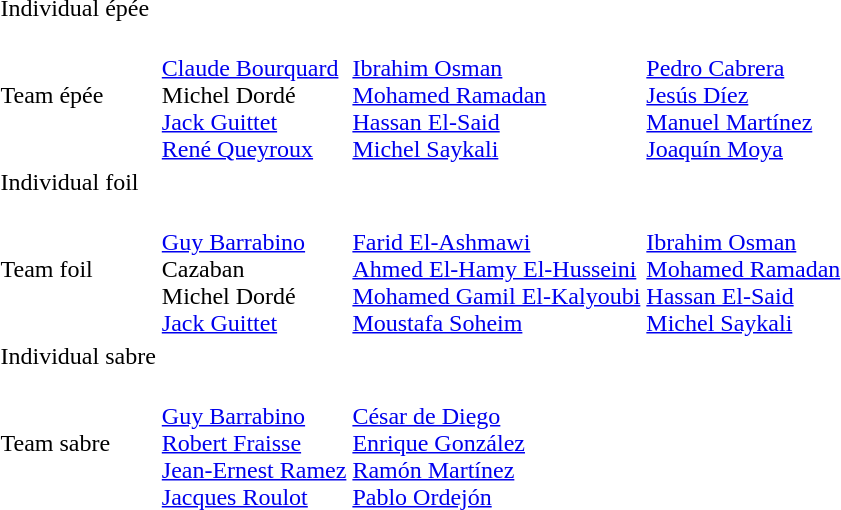<table>
<tr>
<td>Individual épée</td>
<td></td>
<td></td>
<td></td>
</tr>
<tr>
<td>Team épée</td>
<td><br><a href='#'>Claude Bourquard</a><br>Michel Dordé<br><a href='#'>Jack Guittet</a><br><a href='#'>René Queyroux</a></td>
<td><br><a href='#'>Ibrahim Osman</a><br><a href='#'>Mohamed Ramadan</a><br><a href='#'>Hassan El-Said</a><br><a href='#'>Michel Saykali</a></td>
<td><br><a href='#'>Pedro Cabrera</a><br><a href='#'>Jesús Díez</a><br><a href='#'>Manuel Martínez</a><br><a href='#'>Joaquín Moya</a></td>
</tr>
<tr>
<td>Individual foil</td>
<td></td>
<td></td>
<td></td>
</tr>
<tr>
<td>Team foil</td>
<td><br><a href='#'>Guy Barrabino</a><br>Cazaban<br>Michel Dordé<br><a href='#'>Jack Guittet</a></td>
<td><br><a href='#'>Farid El-Ashmawi</a><br><a href='#'>Ahmed El-Hamy El-Husseini</a><br><a href='#'>Mohamed Gamil El-Kalyoubi</a><br><a href='#'>Moustafa Soheim</a></td>
<td><br><a href='#'>Ibrahim Osman</a><br><a href='#'>Mohamed Ramadan</a><br><a href='#'>Hassan El-Said</a><br><a href='#'>Michel Saykali</a></td>
</tr>
<tr>
<td>Individual sabre</td>
<td></td>
<td></td>
<td></td>
</tr>
<tr>
<td>Team sabre</td>
<td><br><a href='#'>Guy Barrabino</a><br><a href='#'>Robert Fraisse</a><br><a href='#'>Jean-Ernest Ramez</a><br><a href='#'>Jacques Roulot</a></td>
<td><br><a href='#'>César de Diego</a><br><a href='#'>Enrique González</a><br><a href='#'>Ramón Martínez</a><br><a href='#'>Pablo Ordejón</a></td>
<td></td>
</tr>
</table>
